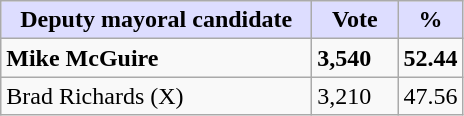<table class="wikitable">
<tr>
<th style="background:#ddf; width:200px;">Deputy mayoral candidate</th>
<th style="background:#ddf; width:50px;">Vote</th>
<th style="background:#ddf; width:30px;">%</th>
</tr>
<tr>
<td><strong>Mike McGuire</strong></td>
<td><strong>3,540</strong></td>
<td><strong>52.44</strong></td>
</tr>
<tr>
<td>Brad Richards (X)</td>
<td>3,210</td>
<td>47.56</td>
</tr>
</table>
